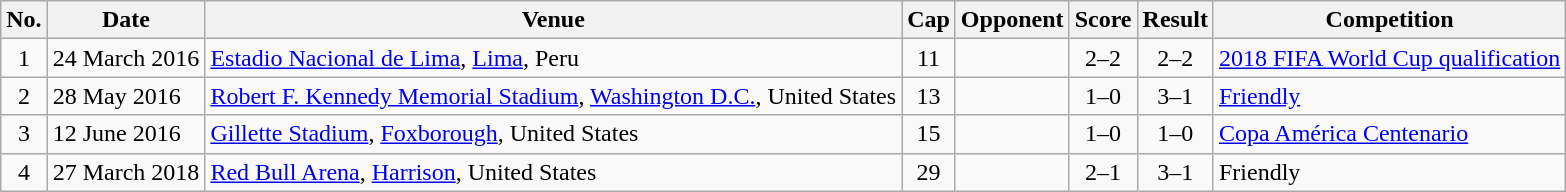<table class="wikitable sortable">
<tr>
<th scope="col">No.</th>
<th scope="col" data-sort-type="date">Date</th>
<th scope="col">Venue</th>
<th scope="col">Cap</th>
<th scope="col">Opponent</th>
<th scope="col">Score</th>
<th scope="col">Result</th>
<th scope="col">Competition</th>
</tr>
<tr>
<td style="text-align:center">1</td>
<td>24 March 2016</td>
<td><a href='#'>Estadio Nacional de Lima</a>, <a href='#'>Lima</a>, Peru</td>
<td style="text-align:center">11</td>
<td></td>
<td style="text-align:center">2–2</td>
<td style="text-align:center">2–2</td>
<td><a href='#'>2018 FIFA World Cup qualification</a></td>
</tr>
<tr>
<td style="text-align:center">2</td>
<td>28 May 2016</td>
<td><a href='#'>Robert F. Kennedy Memorial Stadium</a>, <a href='#'>Washington D.C.</a>, United States</td>
<td align="center">13</td>
<td></td>
<td style="text-align:center">1–0</td>
<td style="text-align:center">3–1</td>
<td><a href='#'>Friendly</a></td>
</tr>
<tr>
<td style="text-align:center">3</td>
<td>12 June 2016</td>
<td><a href='#'>Gillette Stadium</a>, <a href='#'>Foxborough</a>, United States</td>
<td style="text-align:center">15</td>
<td></td>
<td style="text-align:center">1–0</td>
<td style="text-align:center">1–0</td>
<td><a href='#'>Copa América Centenario</a></td>
</tr>
<tr>
<td style="text-align:center">4</td>
<td>27 March 2018</td>
<td><a href='#'>Red Bull Arena</a>, <a href='#'>Harrison</a>, United States</td>
<td style="text-align:center">29</td>
<td></td>
<td style="text-align:center">2–1</td>
<td style="text-align:center">3–1</td>
<td>Friendly</td>
</tr>
</table>
